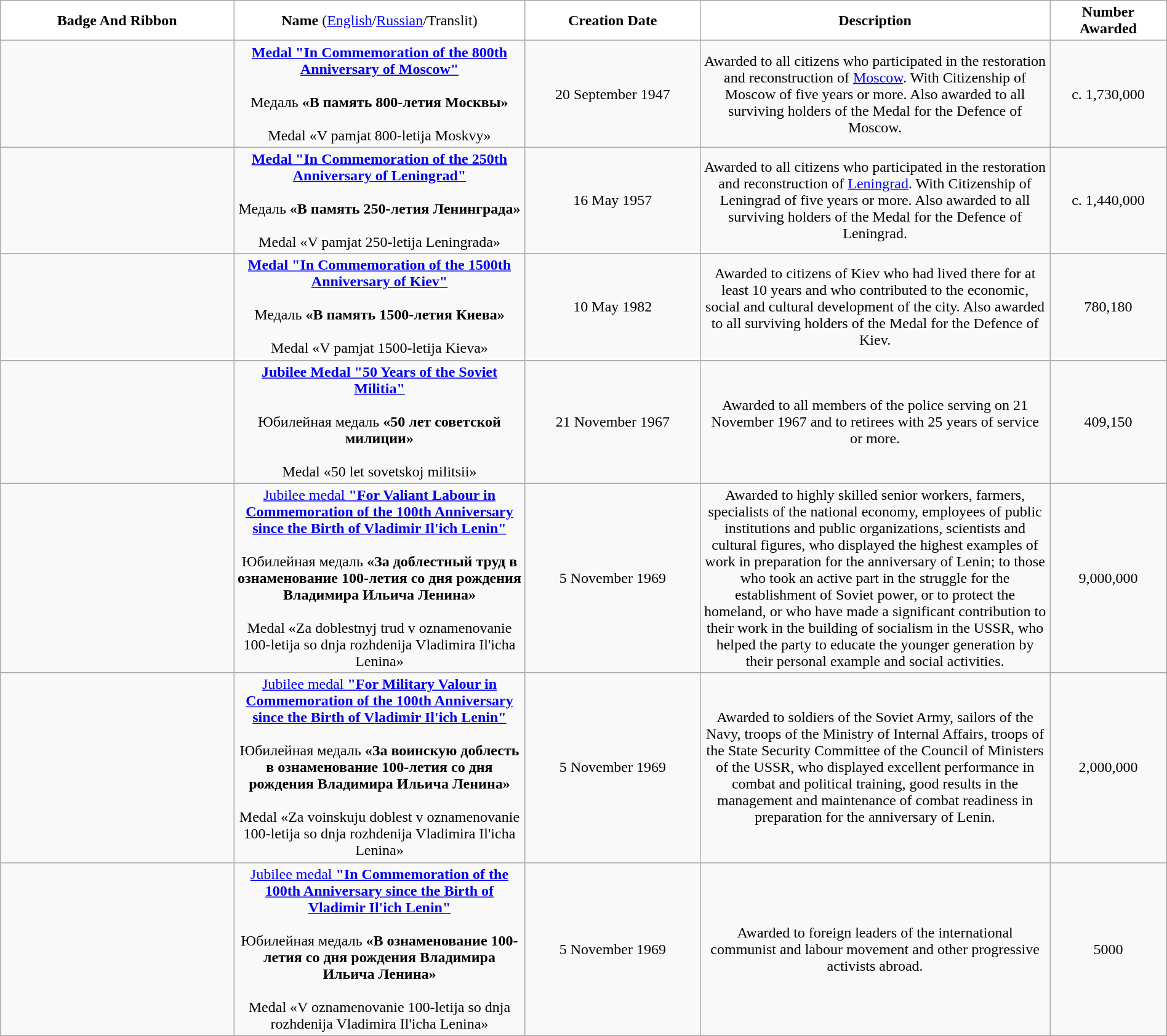<table class="wikitable" width="100%" style="text-align:center;">
<tr>
<td width="20%" bgcolor="#FFFFFF"><strong>Badge And Ribbon</strong></td>
<td width="25%" bgcolor="#FFFFFF"><strong>Name</strong> (<a href='#'>English</a>/<a href='#'>Russian</a>/Translit)</td>
<td width="15%" bgcolor="#FFFFFF"><strong>Creation Date</strong></td>
<td width="30%" bgcolor="#FFFFFF"><strong>Description</strong></td>
<td width="10%" bgcolor="#FFFFFF"><strong>Number Awarded</strong></td>
</tr>
<tr>
<td><br></td>
<td><strong><a href='#'>Medal "In Commemoration of the 800th Anniversary of Moscow"</a></strong><br><br>Медаль <strong>«В память 800-летия Москвы»</strong><br><br>Medal «V pamjat 800-letija Moskvy»</td>
<td>20 September 1947</td>
<td>Awarded to all citizens who participated in the restoration and reconstruction of <a href='#'>Moscow</a>. With Citizenship of Moscow of five years or more. Also awarded to all surviving holders of the Medal for the Defence of Moscow.</td>
<td>c. 1,730,000</td>
</tr>
<tr>
<td><br></td>
<td><strong><a href='#'>Medal "In Commemoration of the 250th Anniversary of Leningrad"</a></strong><br><br>Медаль <strong>«В память 250-летия Ленинграда»</strong><br><br>Medal «V pamjat 250-letija Leningrada»</td>
<td>16 May 1957</td>
<td>Awarded to all citizens who participated in the restoration and reconstruction of <a href='#'>Leningrad</a>. With Citizenship of Leningrad of five years or more. Also awarded to all surviving holders of the Medal for the Defence of Leningrad.</td>
<td>c. 1,440,000</td>
</tr>
<tr>
<td><br></td>
<td><strong><a href='#'>Medal "In Commemoration of the 1500th Anniversary of Kiev"</a></strong><br><br>Медаль <strong>«В память 1500-летия Киева»</strong><br><br>Medal «V pamjat 1500-letija Kieva»</td>
<td>10 May 1982</td>
<td>Awarded to citizens of Kiev who had lived there for at least 10 years and who contributed to the economic, social and cultural development of the city. Also awarded to all surviving holders of the Medal for the Defence of Kiev.</td>
<td>780,180</td>
</tr>
<tr>
<td><br></td>
<td><strong><a href='#'>Jubilee Medal "50 Years of the Soviet Militia"</a></strong><br><br>Юбилейная медаль <strong>«50 лет советской милиции»</strong><br><br>Medal «50 let sovetskoj militsii»</td>
<td>21 November 1967</td>
<td>Awarded to all members of the police serving on 21 November 1967 and to retirees with 25 years of service or more.</td>
<td>409,150</td>
</tr>
<tr>
<td><br></td>
<td><a href='#'>Jubilee medal <strong>"For Valiant Labour in Commemoration of the 100th Anniversary since the Birth of Vladimir Il'ich Lenin"</strong></a><br><br>Юбилейная медаль <strong>«За доблестный труд в ознаменование 100-летия со дня рождения Владимира Ильича Ленина»</strong><br><br>Medal «Za doblestnyj trud v oznamenovanie 100-letija so dnja rozhdenija Vladimira Il'icha Lenina»</td>
<td>5 November 1969</td>
<td>Awarded to highly skilled senior workers, farmers, specialists of the national economy, employees of public institutions and public organizations, scientists and cultural figures, who displayed the highest examples of work in preparation for the anniversary of Lenin; to those who took an active part in the struggle for the establishment of Soviet power, or to protect the homeland, or who have made a significant contribution to their work in the building of socialism in the USSR, who helped the party to educate the younger generation by their personal example and social activities.</td>
<td>9,000,000</td>
</tr>
<tr>
<td><br></td>
<td><a href='#'>Jubilee medal <strong>"For Military Valour in Commemoration of the 100th Anniversary since the Birth of Vladimir Il'ich Lenin"</strong></a><br><br>Юбилейная медаль <strong>«За воинскую доблесть в ознаменование 100-летия со дня рождения Владимира Ильича Ленина»</strong><br><br>Medal «Za voinskuju doblest v oznamenovanie 100-letija so dnja rozhdenija Vladimira Il'icha Lenina»</td>
<td>5 November 1969</td>
<td>Awarded to soldiers of the Soviet Army, sailors of the Navy, troops of the Ministry of Internal Affairs, troops of the State Security Committee of the Council of Ministers of the USSR, who displayed excellent performance in combat and political training, good results in the management and maintenance of combat readiness in preparation for the anniversary of Lenin.</td>
<td>2,000,000</td>
</tr>
<tr>
<td><br></td>
<td><a href='#'>Jubilee medal <strong>"In Commemoration of the 100th Anniversary since the Birth of Vladimir Il'ich Lenin"</strong></a><br><br>Юбилейная медаль <strong>«В ознаменование 100-летия со дня рождения Владимира Ильича Ленина»</strong><br><br>Medal «V oznamenovanie 100-letija so dnja rozhdenija Vladimira Il'icha Lenina»</td>
<td>5 November 1969</td>
<td>Awarded to foreign leaders of the international communist and labour movement and other progressive activists abroad.</td>
<td>5000</td>
</tr>
</table>
